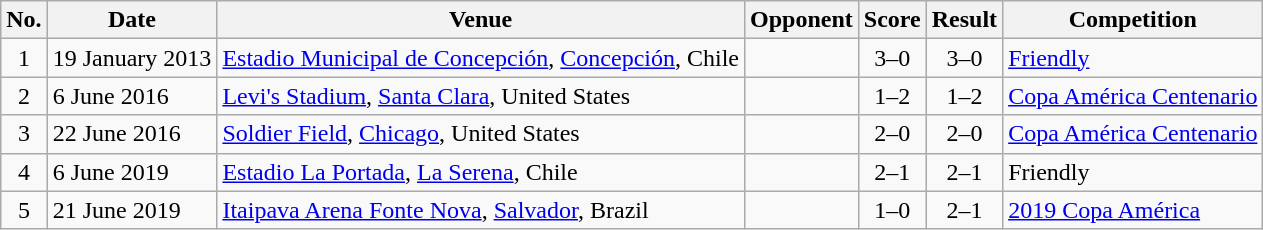<table class="wikitable sortable">
<tr>
<th scope="col">No.</th>
<th scope="col">Date</th>
<th scope="col">Venue</th>
<th scope="col">Opponent</th>
<th scope="col">Score</th>
<th scope="col">Result</th>
<th scope="col">Competition</th>
</tr>
<tr>
<td style="text-align:center">1</td>
<td>19 January 2013</td>
<td><a href='#'>Estadio Municipal de Concepción</a>, <a href='#'>Concepción</a>, Chile</td>
<td></td>
<td style="text-align:center">3–0</td>
<td style="text-align:center">3–0</td>
<td><a href='#'>Friendly</a></td>
</tr>
<tr>
<td style="text-align:center">2</td>
<td>6 June 2016</td>
<td><a href='#'>Levi's Stadium</a>, <a href='#'>Santa Clara</a>, United States</td>
<td></td>
<td style="text-align:center">1–2</td>
<td style="text-align:center">1–2</td>
<td><a href='#'>Copa América Centenario</a></td>
</tr>
<tr>
<td style="text-align:center">3</td>
<td>22 June 2016</td>
<td><a href='#'>Soldier Field</a>, <a href='#'>Chicago</a>, United States</td>
<td align=left></td>
<td style="text-align:center">2–0</td>
<td style="text-align:center">2–0</td>
<td><a href='#'>Copa América Centenario</a></td>
</tr>
<tr>
<td style="text-align:center">4</td>
<td>6 June 2019</td>
<td><a href='#'>Estadio La Portada</a>, <a href='#'>La Serena</a>, Chile</td>
<td align=left></td>
<td style="text-align:center">2–1</td>
<td style="text-align:center">2–1</td>
<td>Friendly</td>
</tr>
<tr>
<td style="text-align:center">5</td>
<td>21 June 2019</td>
<td><a href='#'>Itaipava Arena Fonte Nova</a>, <a href='#'>Salvador</a>, Brazil</td>
<td align=left></td>
<td style="text-align:center">1–0</td>
<td style="text-align:center">2–1</td>
<td><a href='#'>2019 Copa América</a></td>
</tr>
</table>
